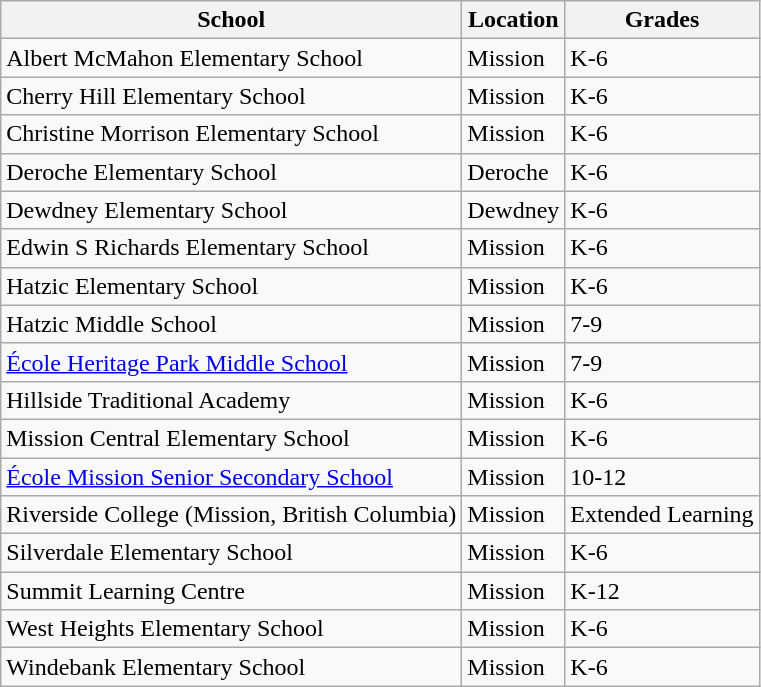<table class="wikitable">
<tr>
<th>School</th>
<th>Location</th>
<th>Grades</th>
</tr>
<tr>
<td>Albert McMahon Elementary School</td>
<td>Mission</td>
<td>K-6</td>
</tr>
<tr>
<td>Cherry Hill Elementary School</td>
<td>Mission</td>
<td>K-6</td>
</tr>
<tr>
<td>Christine Morrison Elementary School</td>
<td>Mission</td>
<td>K-6</td>
</tr>
<tr>
<td>Deroche Elementary School</td>
<td>Deroche</td>
<td>K-6</td>
</tr>
<tr>
<td>Dewdney Elementary School</td>
<td>Dewdney</td>
<td>K-6</td>
</tr>
<tr>
<td>Edwin S Richards Elementary School</td>
<td>Mission</td>
<td>K-6</td>
</tr>
<tr>
<td>Hatzic Elementary School</td>
<td>Mission</td>
<td>K-6</td>
</tr>
<tr>
<td>Hatzic Middle School</td>
<td>Mission</td>
<td>7-9</td>
</tr>
<tr>
<td><a href='#'>École Heritage Park Middle School</a></td>
<td>Mission</td>
<td>7-9</td>
</tr>
<tr>
<td>Hillside Traditional Academy</td>
<td>Mission</td>
<td>K-6</td>
</tr>
<tr>
<td>Mission Central Elementary School</td>
<td>Mission</td>
<td>K-6</td>
</tr>
<tr>
<td><a href='#'>École Mission Senior Secondary School</a></td>
<td>Mission</td>
<td>10-12</td>
</tr>
<tr>
<td>Riverside College (Mission, British Columbia)</td>
<td>Mission</td>
<td>Extended Learning</td>
</tr>
<tr>
<td>Silverdale Elementary School</td>
<td>Mission</td>
<td>K-6</td>
</tr>
<tr>
<td>Summit Learning Centre</td>
<td>Mission</td>
<td>K-12</td>
</tr>
<tr>
<td>West Heights Elementary School</td>
<td>Mission</td>
<td>K-6</td>
</tr>
<tr>
<td>Windebank Elementary School</td>
<td>Mission</td>
<td>K-6</td>
</tr>
</table>
